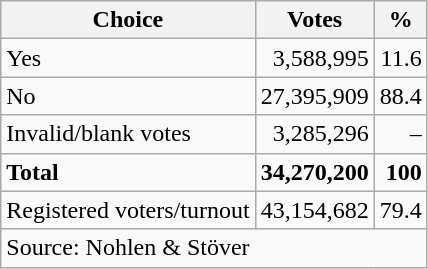<table class=wikitable style=text-align:right>
<tr>
<th>Choice</th>
<th>Votes</th>
<th>%</th>
</tr>
<tr>
<td align=left>Yes</td>
<td>3,588,995</td>
<td>11.6</td>
</tr>
<tr>
<td align=left> No</td>
<td>27,395,909</td>
<td>88.4</td>
</tr>
<tr>
<td align=left>Invalid/blank votes</td>
<td>3,285,296</td>
<td>–</td>
</tr>
<tr>
<td align=left><strong>Total</strong></td>
<td><strong>34,270,200</strong></td>
<td><strong>100</strong></td>
</tr>
<tr>
<td align=left>Registered voters/turnout</td>
<td>43,154,682</td>
<td>79.4</td>
</tr>
<tr>
<td align=left colspan=3>Source: Nohlen & Stöver</td>
</tr>
</table>
